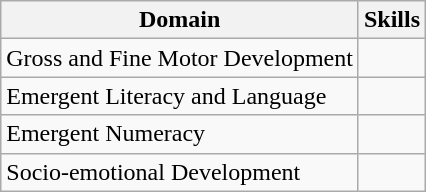<table class=wikitable>
<tr>
<th>Domain</th>
<th>Skills</th>
</tr>
<tr>
<td>Gross and Fine Motor Development</td>
<td></td>
</tr>
<tr>
<td>Emergent Literacy and Language</td>
<td></td>
</tr>
<tr>
<td>Emergent Numeracy</td>
<td></td>
</tr>
<tr>
<td>Socio-emotional Development</td>
<td></td>
</tr>
</table>
